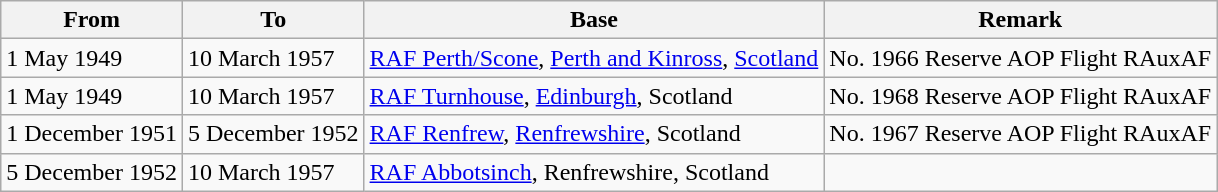<table class="wikitable">
<tr>
<th>From</th>
<th>To</th>
<th>Base</th>
<th>Remark</th>
</tr>
<tr>
<td>1 May 1949</td>
<td>10 March 1957</td>
<td><a href='#'>RAF Perth/Scone</a>, <a href='#'>Perth and Kinross</a>, <a href='#'>Scotland</a></td>
<td>No. 1966 Reserve AOP Flight RAuxAF</td>
</tr>
<tr>
<td>1 May 1949</td>
<td>10 March 1957</td>
<td><a href='#'>RAF Turnhouse</a>, <a href='#'>Edinburgh</a>, Scotland</td>
<td>No. 1968 Reserve AOP Flight RAuxAF</td>
</tr>
<tr>
<td>1 December 1951</td>
<td>5 December 1952</td>
<td><a href='#'>RAF Renfrew</a>, <a href='#'>Renfrewshire</a>, Scotland</td>
<td>No. 1967 Reserve AOP Flight RAuxAF</td>
</tr>
<tr>
<td>5 December 1952</td>
<td>10 March 1957</td>
<td><a href='#'>RAF Abbotsinch</a>, Renfrewshire, Scotland</td>
<td></td>
</tr>
</table>
